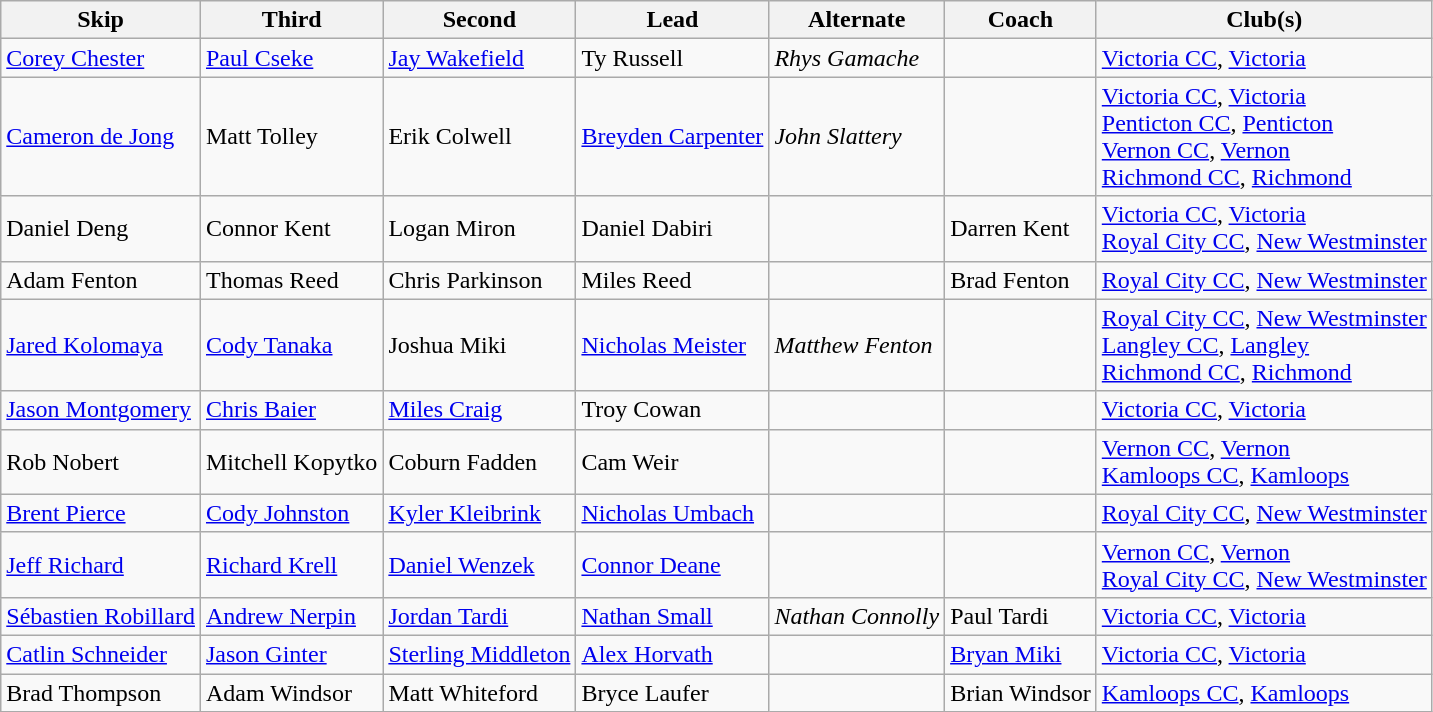<table class="wikitable">
<tr>
<th scope="col">Skip</th>
<th scope="col">Third</th>
<th scope="col">Second</th>
<th scope="col">Lead</th>
<th scope="col">Alternate</th>
<th scope="col">Coach</th>
<th scope="col">Club(s)</th>
</tr>
<tr>
<td><a href='#'>Corey Chester</a></td>
<td><a href='#'>Paul Cseke</a></td>
<td><a href='#'>Jay Wakefield</a></td>
<td>Ty Russell</td>
<td><em>Rhys Gamache</em></td>
<td></td>
<td><a href='#'>Victoria CC</a>, <a href='#'>Victoria</a></td>
</tr>
<tr>
<td><a href='#'>Cameron de Jong</a></td>
<td>Matt Tolley</td>
<td>Erik Colwell</td>
<td><a href='#'>Breyden Carpenter</a></td>
<td><em>John Slattery</em></td>
<td></td>
<td><a href='#'>Victoria CC</a>, <a href='#'>Victoria</a> <br> <a href='#'>Penticton CC</a>, <a href='#'>Penticton</a> <br> <a href='#'>Vernon CC</a>, <a href='#'>Vernon</a> <br> <a href='#'>Richmond CC</a>, <a href='#'>Richmond</a></td>
</tr>
<tr>
<td>Daniel Deng</td>
<td>Connor Kent</td>
<td>Logan Miron</td>
<td>Daniel Dabiri</td>
<td></td>
<td>Darren Kent</td>
<td><a href='#'>Victoria CC</a>, <a href='#'>Victoria</a> <br> <a href='#'>Royal City CC</a>, <a href='#'>New Westminster</a></td>
</tr>
<tr>
<td>Adam Fenton</td>
<td>Thomas Reed</td>
<td>Chris Parkinson</td>
<td>Miles Reed</td>
<td></td>
<td>Brad Fenton</td>
<td><a href='#'>Royal City CC</a>, <a href='#'>New Westminster</a></td>
</tr>
<tr>
<td><a href='#'>Jared Kolomaya</a></td>
<td><a href='#'>Cody Tanaka</a></td>
<td>Joshua Miki</td>
<td><a href='#'>Nicholas Meister</a></td>
<td><em>Matthew Fenton</em></td>
<td></td>
<td><a href='#'>Royal City CC</a>, <a href='#'>New Westminster</a> <br> <a href='#'>Langley CC</a>, <a href='#'>Langley</a> <br> <a href='#'>Richmond CC</a>, <a href='#'>Richmond</a></td>
</tr>
<tr>
<td><a href='#'>Jason Montgomery</a></td>
<td><a href='#'>Chris Baier</a></td>
<td><a href='#'>Miles Craig</a></td>
<td>Troy Cowan</td>
<td></td>
<td></td>
<td><a href='#'>Victoria CC</a>, <a href='#'>Victoria</a></td>
</tr>
<tr>
<td>Rob Nobert</td>
<td>Mitchell Kopytko</td>
<td>Coburn Fadden</td>
<td>Cam Weir</td>
<td></td>
<td></td>
<td><a href='#'>Vernon CC</a>, <a href='#'>Vernon</a> <br> <a href='#'>Kamloops CC</a>, <a href='#'>Kamloops</a></td>
</tr>
<tr>
<td><a href='#'>Brent Pierce</a></td>
<td><a href='#'>Cody Johnston</a></td>
<td><a href='#'>Kyler Kleibrink</a></td>
<td><a href='#'>Nicholas Umbach</a></td>
<td></td>
<td></td>
<td><a href='#'>Royal City CC</a>, <a href='#'>New Westminster</a></td>
</tr>
<tr>
<td><a href='#'>Jeff Richard</a></td>
<td><a href='#'>Richard Krell</a></td>
<td><a href='#'>Daniel Wenzek</a></td>
<td><a href='#'>Connor Deane</a></td>
<td></td>
<td></td>
<td><a href='#'>Vernon CC</a>, <a href='#'>Vernon</a><br><a href='#'>Royal City CC</a>, <a href='#'>New Westminster</a></td>
</tr>
<tr>
<td><a href='#'>Sébastien Robillard</a></td>
<td><a href='#'>Andrew Nerpin</a></td>
<td><a href='#'>Jordan Tardi</a></td>
<td><a href='#'>Nathan Small</a></td>
<td><em>Nathan Connolly</em></td>
<td>Paul Tardi</td>
<td><a href='#'>Victoria CC</a>, <a href='#'>Victoria</a></td>
</tr>
<tr>
<td><a href='#'>Catlin Schneider</a></td>
<td><a href='#'>Jason Ginter</a></td>
<td><a href='#'>Sterling Middleton</a></td>
<td><a href='#'>Alex Horvath</a></td>
<td></td>
<td><a href='#'>Bryan Miki</a></td>
<td><a href='#'>Victoria CC</a>, <a href='#'>Victoria</a></td>
</tr>
<tr>
<td>Brad Thompson</td>
<td>Adam Windsor</td>
<td>Matt Whiteford</td>
<td>Bryce Laufer</td>
<td></td>
<td>Brian Windsor</td>
<td><a href='#'>Kamloops CC</a>, <a href='#'>Kamloops</a></td>
</tr>
</table>
